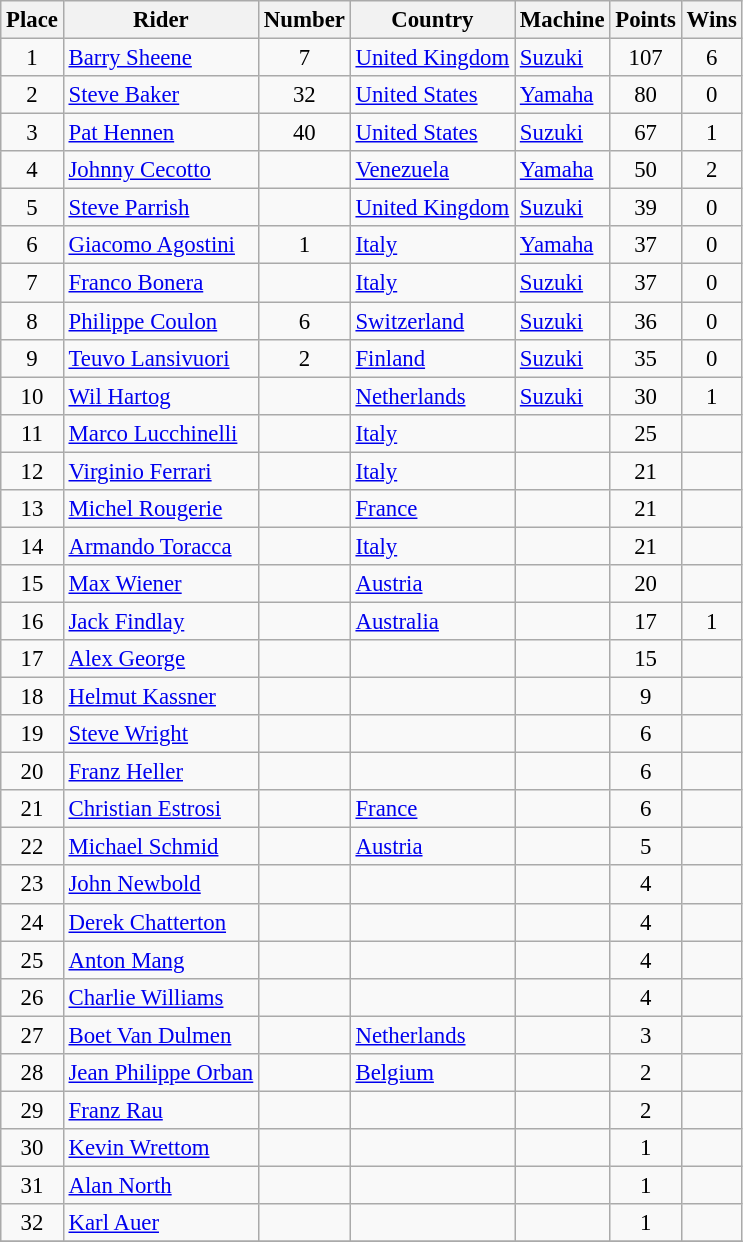<table class="wikitable" style="font-size: 95%;">
<tr>
<th>Place</th>
<th>Rider</th>
<th>Number</th>
<th>Country</th>
<th>Machine</th>
<th>Points</th>
<th>Wins</th>
</tr>
<tr>
<td align="center">1</td>
<td> <a href='#'>Barry Sheene</a></td>
<td align="center">7</td>
<td><a href='#'>United Kingdom</a></td>
<td><a href='#'>Suzuki</a></td>
<td align="center">107</td>
<td align="center">6</td>
</tr>
<tr>
<td align="center">2</td>
<td> <a href='#'>Steve Baker</a></td>
<td align="center">32</td>
<td><a href='#'>United States</a></td>
<td><a href='#'>Yamaha</a></td>
<td align="center">80</td>
<td align="center">0</td>
</tr>
<tr>
<td align="center">3</td>
<td> <a href='#'>Pat Hennen</a></td>
<td align="center">40</td>
<td><a href='#'>United States</a></td>
<td><a href='#'>Suzuki</a></td>
<td align="center">67</td>
<td align="center">1</td>
</tr>
<tr>
<td align="center">4</td>
<td> <a href='#'>Johnny Cecotto</a></td>
<td></td>
<td><a href='#'>Venezuela</a></td>
<td><a href='#'>Yamaha</a></td>
<td align="center">50</td>
<td align="center">2</td>
</tr>
<tr>
<td align="center">5</td>
<td> <a href='#'>Steve Parrish</a></td>
<td></td>
<td><a href='#'>United Kingdom</a></td>
<td><a href='#'>Suzuki</a></td>
<td align="center">39</td>
<td align="center">0</td>
</tr>
<tr>
<td align="center">6</td>
<td> <a href='#'>Giacomo Agostini</a></td>
<td align="center">1</td>
<td><a href='#'>Italy</a></td>
<td><a href='#'>Yamaha</a></td>
<td align="center">37</td>
<td align="center">0</td>
</tr>
<tr>
<td align="center">7</td>
<td> <a href='#'>Franco Bonera</a></td>
<td></td>
<td><a href='#'>Italy</a></td>
<td><a href='#'>Suzuki</a></td>
<td align="center">37</td>
<td align="center">0</td>
</tr>
<tr>
<td align="center">8</td>
<td> <a href='#'>Philippe Coulon</a></td>
<td align="center">6</td>
<td><a href='#'>Switzerland</a></td>
<td><a href='#'>Suzuki</a></td>
<td align="center">36</td>
<td align="center">0</td>
</tr>
<tr>
<td align="center">9</td>
<td> <a href='#'>Teuvo Lansivuori</a></td>
<td align="center">2</td>
<td><a href='#'>Finland</a></td>
<td><a href='#'>Suzuki</a></td>
<td align="center">35</td>
<td align="center">0</td>
</tr>
<tr>
<td align="center">10</td>
<td> <a href='#'>Wil Hartog</a></td>
<td></td>
<td><a href='#'>Netherlands</a></td>
<td><a href='#'>Suzuki</a></td>
<td align="center">30</td>
<td align="center">1</td>
</tr>
<tr>
<td align="center">11</td>
<td><a href='#'>Marco Lucchinelli</a></td>
<td align="center"></td>
<td><a href='#'>Italy</a></td>
<td></td>
<td align="center">25</td>
<td align="center"></td>
</tr>
<tr>
<td align="center">12</td>
<td><a href='#'>Virginio Ferrari</a></td>
<td align="center"></td>
<td><a href='#'>Italy</a></td>
<td></td>
<td align="center">21</td>
<td align="center"></td>
</tr>
<tr>
<td align="center">13</td>
<td><a href='#'>Michel Rougerie</a></td>
<td align="center"></td>
<td><a href='#'>France</a></td>
<td></td>
<td align="center">21</td>
<td align="center"></td>
</tr>
<tr>
<td align="center">14</td>
<td><a href='#'>Armando Toracca</a></td>
<td align="center"></td>
<td><a href='#'>Italy</a></td>
<td></td>
<td align="center">21</td>
<td align="center"></td>
</tr>
<tr>
<td align="center">15</td>
<td><a href='#'>Max Wiener</a></td>
<td align="center"></td>
<td><a href='#'>Austria</a></td>
<td></td>
<td align="center">20</td>
<td align="center"></td>
</tr>
<tr>
<td align="center">16</td>
<td> <a href='#'>Jack Findlay</a></td>
<td align="center"></td>
<td><a href='#'>Australia</a></td>
<td></td>
<td align="center">17</td>
<td align="center">1</td>
</tr>
<tr>
<td align="center">17</td>
<td><a href='#'>Alex George</a></td>
<td align="center"></td>
<td></td>
<td></td>
<td align="center">15</td>
<td align="center"></td>
</tr>
<tr>
<td align="center">18</td>
<td><a href='#'>Helmut Kassner</a></td>
<td align="center"></td>
<td></td>
<td></td>
<td align="center">9</td>
<td align="center"></td>
</tr>
<tr>
<td align="center">19</td>
<td><a href='#'>Steve Wright</a></td>
<td align="center"></td>
<td></td>
<td></td>
<td align="center">6</td>
<td align="center"></td>
</tr>
<tr>
<td align="center">20</td>
<td><a href='#'>Franz Heller</a></td>
<td align="center"></td>
<td></td>
<td></td>
<td align="center">6</td>
<td align="center"></td>
</tr>
<tr>
<td align="center">21</td>
<td><a href='#'>Christian Estrosi</a></td>
<td align="center"></td>
<td><a href='#'>France</a></td>
<td></td>
<td align="center">6</td>
<td align="center"></td>
</tr>
<tr>
<td align="center">22</td>
<td><a href='#'>Michael Schmid</a></td>
<td align="center"></td>
<td><a href='#'>Austria</a></td>
<td></td>
<td align="center">5</td>
<td align="center"></td>
</tr>
<tr>
<td align="center">23</td>
<td><a href='#'>John Newbold</a></td>
<td align="center"></td>
<td></td>
<td></td>
<td align="center">4</td>
<td align="center"></td>
</tr>
<tr>
<td align="center">24</td>
<td><a href='#'>Derek Chatterton</a></td>
<td align="center"></td>
<td></td>
<td></td>
<td align="center">4</td>
<td align="center"></td>
</tr>
<tr>
<td align="center">25</td>
<td><a href='#'>Anton Mang</a></td>
<td align="center"></td>
<td></td>
<td></td>
<td align="center">4</td>
<td align="center"></td>
</tr>
<tr>
<td align="center">26</td>
<td><a href='#'>Charlie Williams</a></td>
<td align="center"></td>
<td></td>
<td></td>
<td align="center">4</td>
<td align="center"></td>
</tr>
<tr>
<td align="center">27</td>
<td><a href='#'>Boet Van Dulmen</a></td>
<td align="center"></td>
<td><a href='#'>Netherlands</a></td>
<td></td>
<td align="center">3</td>
<td align="center"></td>
</tr>
<tr>
<td align="center">28</td>
<td><a href='#'>Jean Philippe Orban</a></td>
<td align="center"></td>
<td><a href='#'>Belgium</a></td>
<td></td>
<td align="center">2</td>
<td align="center"></td>
</tr>
<tr>
<td align="center">29</td>
<td><a href='#'>Franz Rau</a></td>
<td align="center"></td>
<td></td>
<td></td>
<td align="center">2</td>
<td align="center"></td>
</tr>
<tr>
<td align="center">30</td>
<td><a href='#'>Kevin Wrettom</a></td>
<td align="center"></td>
<td></td>
<td></td>
<td align="center">1</td>
<td align="center"></td>
</tr>
<tr>
<td align="center">31</td>
<td><a href='#'>Alan North</a></td>
<td align="center"></td>
<td></td>
<td></td>
<td align="center">1</td>
<td align="center"></td>
</tr>
<tr>
<td align="center">32</td>
<td><a href='#'>Karl Auer</a></td>
<td align="center"></td>
<td></td>
<td></td>
<td align="center">1</td>
<td align="center"></td>
</tr>
<tr>
</tr>
</table>
